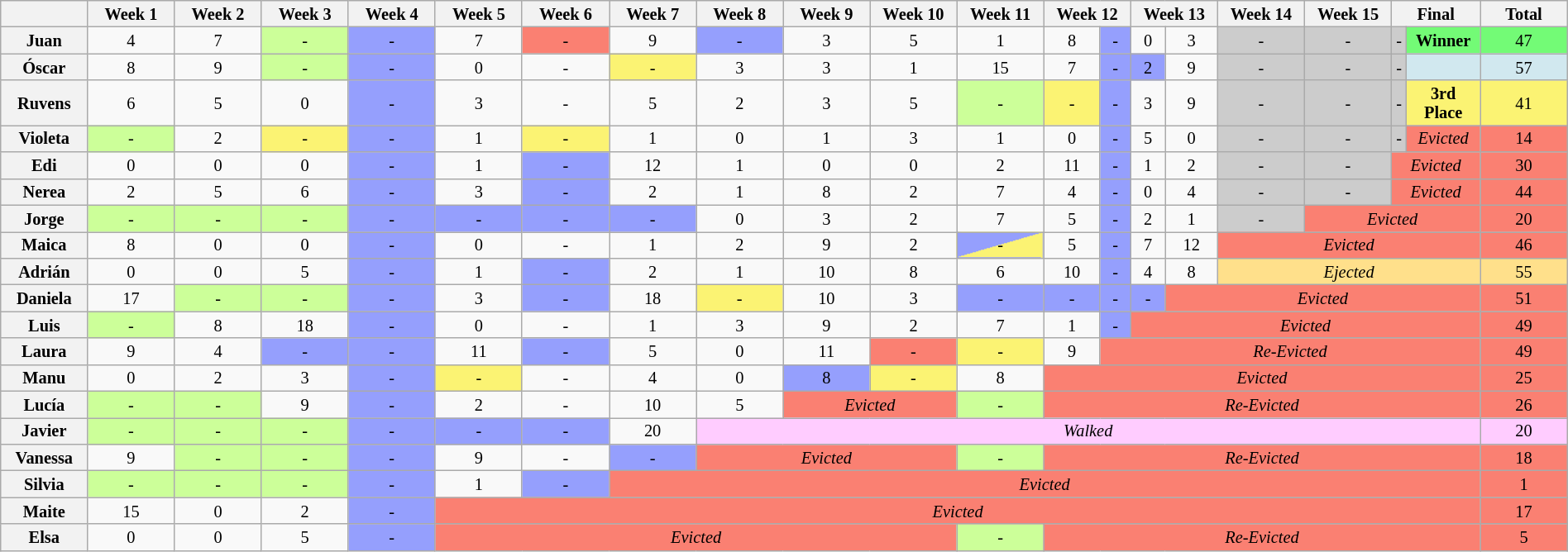<table class="wikitable" style="width:100%; text-align:center; font-size:85%; line-height:15px;">
<tr>
<th style="width:5%"></th>
<th style="width:5%">Week 1</th>
<th style="width:5%">Week 2</th>
<th style="width:5%">Week 3</th>
<th style="width:5%">Week 4</th>
<th style="width:5%">Week 5</th>
<th style="width:5%">Week 6</th>
<th style="width:5%">Week 7</th>
<th style="width:5%">Week 8</th>
<th style="width:5%">Week 9</th>
<th style="width:5%">Week 10</th>
<th style="width:5%">Week 11</th>
<th style="width:5%" colspan=2>Week 12</th>
<th style="width:5%" colspan=2>Week 13</th>
<th style="width:5%">Week 14</th>
<th style="width:5%">Week 15</th>
<th style="width:5%" colspan=2>Final</th>
<th style="width:5%">Total</th>
</tr>
<tr>
<th>Juan</th>
<td>4</td>
<td>7</td>
<td style="background:rgb(204, 255, 153)">-</td>
<td style="background:#959FFD">-</td>
<td>7</td>
<td style="background:#FA8072">-</td>
<td>9</td>
<td style="background:#959FFD">-</td>
<td>3</td>
<td>5</td>
<td>1</td>
<td>8</td>
<td style="background:#959FFD">-</td>
<td>0</td>
<td>3</td>
<td style="background:#CCCCCC; text-align:center">-</td>
<td style="background:#CCCCCC; text-align:center">-</td>
<td style="background:#CCCCCC; text-align:center">-</td>
<td style="background:#73FB76"><strong>Winner</strong></td>
<td style="background:#73FB76">47</td>
</tr>
<tr>
<th>Óscar</th>
<td>8</td>
<td>9</td>
<td style="background:rgb(204, 255, 153)">-</td>
<td style="background:#959FFD">-</td>
<td>0</td>
<td>-</td>
<td style="background:#FBF373">-</td>
<td>3</td>
<td>3</td>
<td>1</td>
<td>15</td>
<td>7</td>
<td style="background:#959FFD">-</td>
<td style="background:#959FFD">2</td>
<td>9</td>
<td style="background:#CCCCCC; text-align:center">-</td>
<td style="background:#CCCCCC; text-align:center">-</td>
<td style="background:#CCCCCC; text-align:center">-</td>
<td style="background:#D1E8EF"><strong></strong></td>
<td style="background:#D1E8EF">57</td>
</tr>
<tr>
<th>Ruvens</th>
<td>6</td>
<td>5</td>
<td>0</td>
<td style="background:#959FFD">-</td>
<td>3</td>
<td>-</td>
<td>5</td>
<td>2</td>
<td>3</td>
<td>5</td>
<td style="background:rgb(204, 255, 153)">-</td>
<td style="background:#FBF373">-</td>
<td style="background:#959FFD">-</td>
<td>3</td>
<td>9</td>
<td style="background:#CCCCCC; text-align:center">-</td>
<td style="background:#CCCCCC; text-align:center">-</td>
<td style="background:#CCCCCC; text-align:center">-</td>
<td style="background:#FBF373"><strong>3rd Place</strong></td>
<td style="background:#FBF373">41</td>
</tr>
<tr>
<th>Violeta</th>
<td style="background:rgb(204, 255, 153)">-</td>
<td>2</td>
<td style="background:#FBF373">-</td>
<td style="background:#959FFD">-</td>
<td>1</td>
<td style="background:#FBF373">-</td>
<td>1</td>
<td>0</td>
<td>1</td>
<td>3</td>
<td>1</td>
<td>0</td>
<td style="background:#959FFD">-</td>
<td>5</td>
<td>0</td>
<td style="background:#CCCCCC; text-align:center">-</td>
<td style="background:#CCCCCC; text-align:center">-</td>
<td style="background:#CCCCCC; text-align:center">-</td>
<td colspan="1" style="background:#FA8072"><em>Evicted</em></td>
<td style="background:#FA8072">14</td>
</tr>
<tr>
<th>Edi</th>
<td>0</td>
<td>0</td>
<td>0</td>
<td style="background:#959FFD">-</td>
<td>1</td>
<td style="background:#959FFD">-</td>
<td>12</td>
<td>1</td>
<td>0</td>
<td>0</td>
<td>2</td>
<td>11</td>
<td style="background:#959FFD">-</td>
<td>1</td>
<td>2</td>
<td style="background:#CCCCCC; text-align:center">-</td>
<td style="background:#CCCCCC; text-align:center">-</td>
<td colspan="2" style="background:#FA8072"><em>Evicted</em></td>
<td style="background:#FA8072">30</td>
</tr>
<tr>
<th>Nerea</th>
<td>2</td>
<td>5</td>
<td>6</td>
<td style="background:#959FFD">-</td>
<td>3</td>
<td style="background:#959FFD">-</td>
<td>2</td>
<td>1</td>
<td>8</td>
<td>2</td>
<td>7</td>
<td>4</td>
<td style="background:#959FFD">-</td>
<td>0</td>
<td>4</td>
<td style="background:#CCCCCC; text-align:center">-</td>
<td style="background:#CCCCCC; text-align:center">-</td>
<td colspan="2" style="background:#FA8072"><em>Evicted</em></td>
<td style="background:#FA8072">44</td>
</tr>
<tr>
<th>Jorge</th>
<td style="background:rgb(204, 255, 153)">-</td>
<td style="background:rgb(204, 255, 153)">-</td>
<td style="background:rgb(204, 255, 153)">-</td>
<td style="background:#959FFD">-</td>
<td style="background:#959FFD">-</td>
<td style="background:#959FFD">-</td>
<td style="background:#959FFD">-</td>
<td>0</td>
<td>3</td>
<td>2</td>
<td>7</td>
<td>5</td>
<td style="background:#959FFD">-</td>
<td>2</td>
<td>1</td>
<td style="background:#CCCCCC; text-align:center">-</td>
<td colspan="3" style="background:#FA8072"><em>Evicted</em></td>
<td style="background:#FA8072">20</td>
</tr>
<tr>
<th>Maica</th>
<td>8</td>
<td>0</td>
<td>0</td>
<td style="background:#959FFD">-</td>
<td>0</td>
<td>-</td>
<td>1</td>
<td>2</td>
<td>9</td>
<td>2</td>
<td style="background-image: linear-gradient(to right bottom, #959FFD 50%, #FBF373 50%);">-</td>
<td>5</td>
<td style="background:#959FFD">-</td>
<td>7</td>
<td>12</td>
<td colspan="4" style="background:#FA8072"><em>Evicted</em></td>
<td style="background:#FA8072">46</td>
</tr>
<tr>
<th>Adrián</th>
<td>0</td>
<td>0</td>
<td>5</td>
<td style="background:#959FFD">-</td>
<td>1</td>
<td style="background:#959FFD">-</td>
<td>2</td>
<td>1</td>
<td>10</td>
<td>8</td>
<td>6</td>
<td>10</td>
<td style="background:#959FFD">-</td>
<td>4</td>
<td>8</td>
<td colspan="4" style="background:#FFE08B"><em>Ejected</em></td>
<td style="background:#FFE08B">55</td>
</tr>
<tr>
<th>Daniela</th>
<td>17</td>
<td style="background:rgb(204, 255, 153)">-</td>
<td style="background:rgb(204, 255, 153)">-</td>
<td style="background:#959FFD">-</td>
<td>3</td>
<td style="background:#959FFD">-</td>
<td>18</td>
<td style="background:#FBF373">-</td>
<td>10</td>
<td>3</td>
<td style="background:#959FFD">-</td>
<td style="background:#959FFD">-</td>
<td style="background:#959FFD">-</td>
<td style="background:#959FFD">-</td>
<td colspan="5" style="background:#FA8072"><em>Evicted</em></td>
<td style="background:#FA8072">51</td>
</tr>
<tr>
<th>Luis</th>
<td style="background:rgb(204, 255, 153)">-</td>
<td>8</td>
<td>18</td>
<td style="background:#959FFD">-</td>
<td>0</td>
<td>-</td>
<td>1</td>
<td>3</td>
<td>9</td>
<td>2</td>
<td>7</td>
<td>1</td>
<td style="background:#959FFD">-</td>
<td colspan="6" style="background:#FA8072"><em>Evicted</em></td>
<td style="background:#FA8072">49</td>
</tr>
<tr>
<th>Laura</th>
<td>9</td>
<td>4</td>
<td style="background:#959FFD">-</td>
<td style="background:#959FFD">-</td>
<td>11</td>
<td style="background:#959FFD">-</td>
<td>5</td>
<td>0</td>
<td>11</td>
<td style="background:#FA8072">-</td>
<td style="background:#FBF373">-</td>
<td>9</td>
<td colspan="7" style="background:#FA8072"><em>Re-Evicted</em></td>
<td style="background:#FA8072">49</td>
</tr>
<tr>
<th>Manu</th>
<td>0</td>
<td>2</td>
<td>3</td>
<td style="background:#959FFD">-</td>
<td style="background:#FBF373">-</td>
<td>-</td>
<td>4</td>
<td>0</td>
<td style="background:#959FFD">8</td>
<td style="background:#FBF373">-</td>
<td>8</td>
<td colspan="8" style="background:#FA8072"><em>Evicted</em></td>
<td style="background:#FA8072">25</td>
</tr>
<tr>
<th>Lucía</th>
<td style="background:rgb(204, 255, 153)">-</td>
<td style="background:rgb(204, 255, 153)">-</td>
<td>9</td>
<td style="background:#959FFD">-</td>
<td>2</td>
<td>-</td>
<td>10</td>
<td>5</td>
<td colspan="2" style="background:#FA8072"><em>Evicted</em></td>
<td style="background:rgb(204, 255, 153)">-</td>
<td colspan="8" style="background:#FA8072"><em>Re-Evicted</em></td>
<td style="background:#FA8072">26</td>
</tr>
<tr>
<th>Javier</th>
<td style="background:rgb(204, 255, 153)">-</td>
<td style="background:rgb(204, 255, 153)">-</td>
<td style="background:rgb(204, 255, 153)">-</td>
<td style="background:#959FFD">-</td>
<td style="background:#959FFD">-</td>
<td style="background:#959FFD">-</td>
<td>20</td>
<td colspan="12" style="background:#fcf"><em>Walked</em></td>
<td style="background:#fcf">20</td>
</tr>
<tr>
<th>Vanessa</th>
<td>9</td>
<td style="background:rgb(204, 255, 153)">-</td>
<td style="background:rgb(204, 255, 153)">-</td>
<td style="background:#959FFD">-</td>
<td>9</td>
<td>-</td>
<td style="background:#959FFD">-</td>
<td colspan="3" style="background:#FA8072"><em>Evicted</em></td>
<td style="background:rgb(204, 255, 153)">-</td>
<td colspan="8" style="background:#FA8072"><em>Re-Evicted</em></td>
<td style="background:#FA8072">18</td>
</tr>
<tr>
<th>Silvia</th>
<td style="background:rgb(204, 255, 153)">-</td>
<td style="background:rgb(204, 255, 153)">-</td>
<td style="background:rgb(204, 255, 153)">-</td>
<td style="background:#959FFD">-</td>
<td>1</td>
<td style="background:#959FFD">-</td>
<td colspan="13" style="background:#FA8072"><em>Evicted</em></td>
<td style="background:#FA8072">1</td>
</tr>
<tr>
<th>Maite</th>
<td>15</td>
<td>0</td>
<td>2</td>
<td style="background:#959FFD">-</td>
<td colspan="15" style="background:#FA8072"><em>Evicted</em></td>
<td style="background:#FA8072">17</td>
</tr>
<tr>
<th>Elsa</th>
<td>0</td>
<td>0</td>
<td>5</td>
<td style="background:#959FFD">-</td>
<td colspan="6" style="background:#FA8072"><em>Evicted</em></td>
<td style="background:rgb(204, 255, 153)">-</td>
<td colspan="8" style="background:#FA8072"><em>Re-Evicted</em></td>
<td style="background:#FA8072">5</td>
</tr>
</table>
